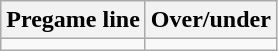<table class="wikitable" style="margin-left: auto; margin-right: auto; border: none; display: inline-table;">
<tr align="center">
<th style=>Pregame line</th>
<th style=>Over/under</th>
</tr>
<tr align="center">
<td></td>
<td></td>
</tr>
</table>
